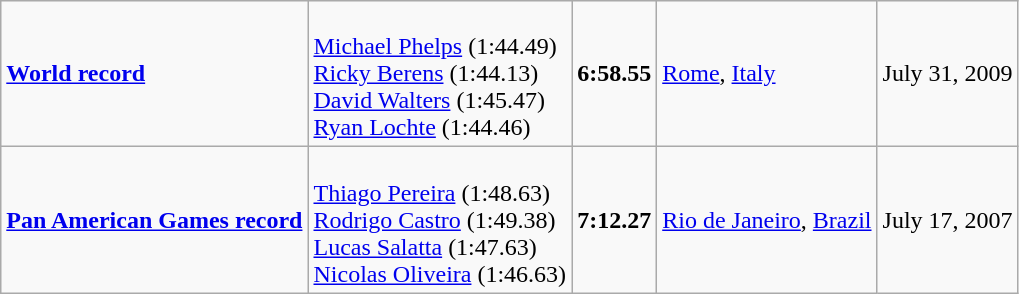<table class="wikitable">
<tr>
<td><strong><a href='#'>World record</a></strong></td>
<td><br><a href='#'>Michael Phelps</a> (1:44.49)<br><a href='#'>Ricky Berens</a> (1:44.13)<br><a href='#'>David Walters</a> (1:45.47)<br><a href='#'>Ryan Lochte</a> (1:44.46)</td>
<td><strong>6:58.55</strong></td>
<td><a href='#'>Rome</a>, <a href='#'>Italy</a></td>
<td>July 31, 2009</td>
</tr>
<tr>
<td><strong><a href='#'>Pan American Games record</a></strong></td>
<td><br><a href='#'>Thiago Pereira</a> (1:48.63)<br><a href='#'>Rodrigo Castro</a> (1:49.38)<br><a href='#'>Lucas Salatta</a> (1:47.63)<br><a href='#'>Nicolas Oliveira</a>  (1:46.63)</td>
<td><strong>7:12.27</strong></td>
<td><a href='#'>Rio de Janeiro</a>, <a href='#'>Brazil</a></td>
<td>July 17, 2007</td>
</tr>
</table>
